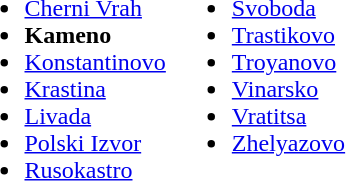<table>
<tr>
<td valign="top"><br><ul><li><a href='#'>Cherni Vrah</a></li><li><strong>Kameno</strong></li><li><a href='#'>Konstantinovo</a></li><li><a href='#'>Krastina</a></li><li><a href='#'>Livada</a></li><li><a href='#'>Polski Izvor</a></li><li><a href='#'>Rusokastro</a></li></ul></td>
<td valign="top"><br><ul><li><a href='#'>Svoboda</a></li><li><a href='#'>Trastikovo</a></li><li><a href='#'>Troyanovo</a></li><li><a href='#'>Vinarsko</a></li><li><a href='#'>Vratitsa</a></li><li><a href='#'>Zhelyazovo</a></li></ul></td>
</tr>
</table>
